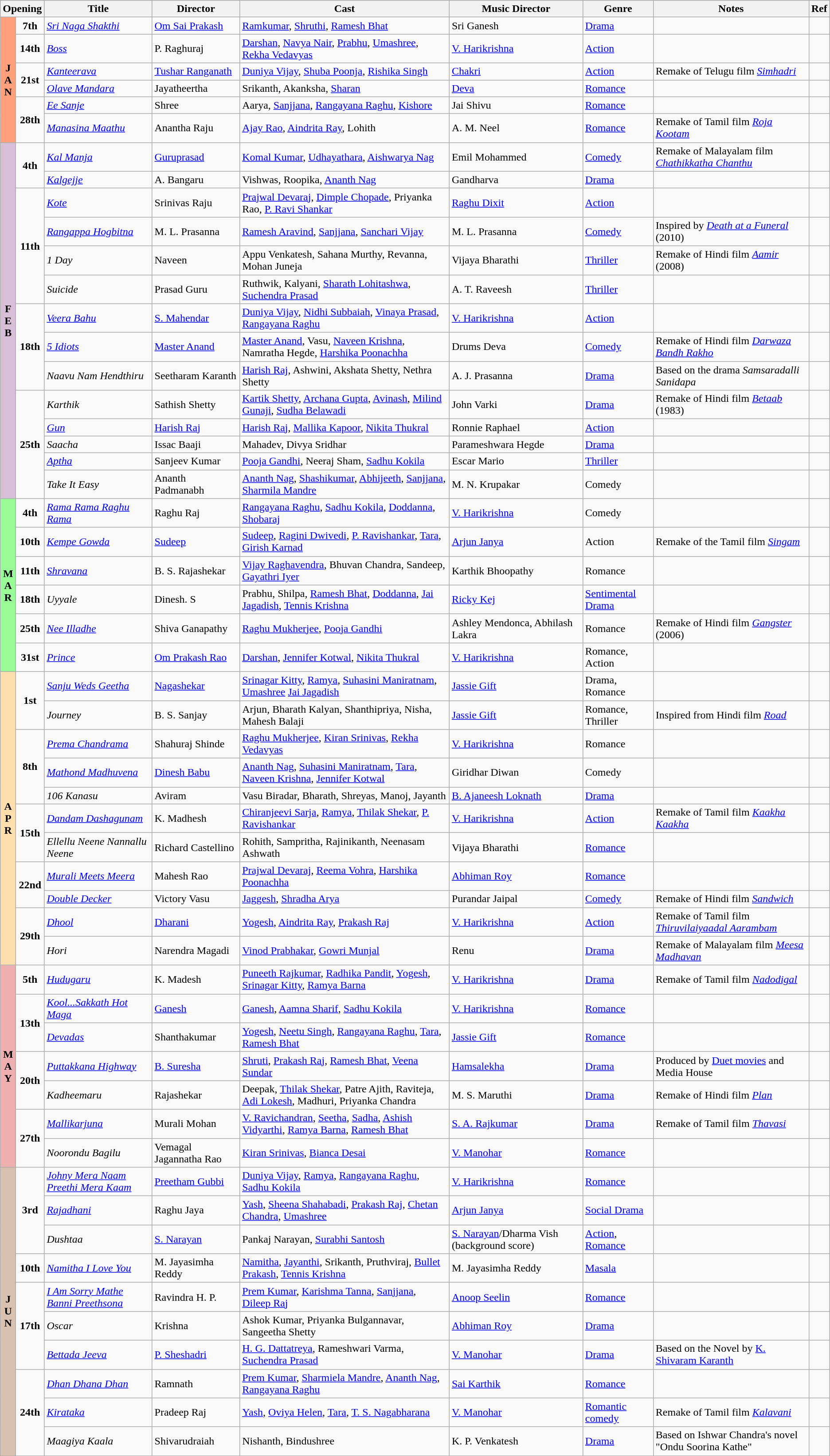<table class="wikitable">
<tr style="background:#b0e0e6; text-align:center;">
<th colspan="2"><strong>Opening</strong></th>
<th style="width:13%;"><strong>Title</strong></th>
<th><strong>Director</strong></th>
<th><strong>Cast</strong></th>
<th><strong>Music Director</strong></th>
<th><strong>Genre</strong></th>
<th><strong>Notes</strong></th>
<th><strong>Ref</strong></th>
</tr>
<tr January!>
<td rowspan="6"   style="text-align:center; background:#ffa07a; textcolor:#000;"><strong>J<br>A<br>N</strong></td>
<td rowspan="1" style="text-align:center;"><strong>7th</strong></td>
<td><em><a href='#'>Sri Naga Shakthi</a></em></td>
<td><a href='#'>Om Sai Prakash</a></td>
<td><a href='#'>Ramkumar</a>, <a href='#'>Shruthi</a>, <a href='#'>Ramesh Bhat</a></td>
<td>Sri Ganesh</td>
<td><a href='#'>Drama</a></td>
<td></td>
<td></td>
</tr>
<tr>
<td style="text-align:center;"><strong>14th</strong></td>
<td><em><a href='#'>Boss</a></em></td>
<td>P. Raghuraj</td>
<td><a href='#'>Darshan</a>, <a href='#'>Navya Nair</a>, <a href='#'>Prabhu</a>, <a href='#'>Umashree</a>, <a href='#'>Rekha Vedavyas</a></td>
<td><a href='#'>V. Harikrishna</a></td>
<td><a href='#'>Action</a></td>
<td></td>
<td></td>
</tr>
<tr>
<td rowspan="2" style="text-align:center;"><strong>21st</strong></td>
<td><em><a href='#'>Kanteerava</a></em></td>
<td><a href='#'>Tushar Ranganath</a></td>
<td><a href='#'>Duniya Vijay</a>, <a href='#'>Shuba Poonja</a>, <a href='#'>Rishika Singh</a></td>
<td><a href='#'>Chakri</a></td>
<td><a href='#'>Action</a></td>
<td>Remake of Telugu film <em><a href='#'>Simhadri</a></em></td>
<td></td>
</tr>
<tr>
<td><em><a href='#'>Olave Mandara</a></em></td>
<td>Jayatheertha</td>
<td>Srikanth, Akanksha, <a href='#'>Sharan</a></td>
<td><a href='#'>Deva</a></td>
<td><a href='#'>Romance</a></td>
<td></td>
<td></td>
</tr>
<tr>
<td rowspan="2" style="text-align:center;"><strong>28th</strong></td>
<td><em><a href='#'>Ee Sanje</a></em></td>
<td>Shree</td>
<td>Aarya, <a href='#'>Sanjjana</a>, <a href='#'>Rangayana Raghu</a>, <a href='#'>Kishore</a></td>
<td>Jai Shivu</td>
<td><a href='#'>Romance</a></td>
<td></td>
<td></td>
</tr>
<tr>
<td><em><a href='#'>Manasina Maathu</a></em></td>
<td>Anantha Raju</td>
<td><a href='#'>Ajay Rao</a>, <a href='#'>Aindrita Ray</a>, Lohith</td>
<td>A. M. Neel</td>
<td><a href='#'>Romance</a></td>
<td>Remake of Tamil film <em><a href='#'>Roja Kootam</a></em></td>
<td></td>
</tr>
<tr February!>
<td rowspan="14"   style="text-align:center; background:thistle; textcolor:#000;"><strong>F<br>E<br>B</strong></td>
<td rowspan="2" style="text-align:center;"><strong>4th</strong></td>
<td><em><a href='#'>Kal Manja</a></em></td>
<td><a href='#'>Guruprasad</a></td>
<td><a href='#'>Komal Kumar</a>, <a href='#'>Udhayathara</a>, <a href='#'>Aishwarya Nag</a></td>
<td>Emil Mohammed</td>
<td><a href='#'>Comedy</a></td>
<td>Remake of Malayalam film <em><a href='#'>Chathikkatha Chanthu</a></em></td>
<td></td>
</tr>
<tr>
<td><em><a href='#'>Kalgejje</a></em></td>
<td>A. Bangaru</td>
<td>Vishwas, Roopika, <a href='#'>Ananth Nag</a></td>
<td>Gandharva</td>
<td><a href='#'>Drama</a></td>
<td></td>
<td></td>
</tr>
<tr>
<td rowspan="4" style="text-align:center;"><strong>11th</strong></td>
<td><em><a href='#'>Kote</a></em></td>
<td>Srinivas Raju</td>
<td><a href='#'>Prajwal Devaraj</a>, <a href='#'>Dimple Chopade</a>, Priyanka Rao, <a href='#'>P. Ravi Shankar</a></td>
<td><a href='#'>Raghu Dixit</a></td>
<td><a href='#'>Action</a></td>
<td></td>
<td></td>
</tr>
<tr>
<td><em><a href='#'>Rangappa Hogbitna</a></em></td>
<td>M. L. Prasanna</td>
<td><a href='#'>Ramesh Aravind</a>, <a href='#'>Sanjjana</a>, <a href='#'>Sanchari Vijay</a></td>
<td>M. L. Prasanna</td>
<td><a href='#'>Comedy</a></td>
<td>Inspired by <em><a href='#'>Death at a Funeral</a></em> (2010)</td>
<td></td>
</tr>
<tr>
<td><em>1 Day</em></td>
<td>Naveen</td>
<td>Appu Venkatesh, Sahana Murthy, Revanna, Mohan Juneja</td>
<td>Vijaya Bharathi</td>
<td><a href='#'>Thriller</a></td>
<td>Remake of Hindi film <em><a href='#'>Aamir</a></em> (2008)</td>
<td></td>
</tr>
<tr>
<td><em>Suicide</em></td>
<td>Prasad Guru</td>
<td>Ruthwik, Kalyani, <a href='#'>Sharath Lohitashwa</a>, <a href='#'>Suchendra Prasad</a></td>
<td>A. T. Raveesh</td>
<td><a href='#'>Thriller</a></td>
<td></td>
<td></td>
</tr>
<tr>
<td rowspan="3" style="text-align:center;"><strong>18th</strong></td>
<td><em><a href='#'>Veera Bahu</a></em></td>
<td><a href='#'>S. Mahendar</a></td>
<td><a href='#'>Duniya Vijay</a>, <a href='#'>Nidhi Subbaiah</a>, <a href='#'>Vinaya Prasad</a>, <a href='#'>Rangayana Raghu</a></td>
<td><a href='#'>V. Harikrishna</a></td>
<td><a href='#'>Action</a></td>
<td></td>
<td></td>
</tr>
<tr>
<td><em><a href='#'>5 Idiots</a></em></td>
<td><a href='#'>Master Anand</a></td>
<td><a href='#'>Master Anand</a>, Vasu, <a href='#'>Naveen Krishna</a>, Namratha Hegde, <a href='#'>Harshika Poonachha</a></td>
<td>Drums Deva</td>
<td><a href='#'>Comedy</a></td>
<td>Remake of Hindi film <em><a href='#'>Darwaza Bandh Rakho</a></em></td>
<td></td>
</tr>
<tr>
<td><em>Naavu Nam Hendthiru</em></td>
<td>Seetharam Karanth</td>
<td><a href='#'>Harish Raj</a>, Ashwini, Akshata Shetty, Nethra Shetty</td>
<td>A. J. Prasanna</td>
<td><a href='#'>Drama</a></td>
<td>Based on the drama <em>Samsaradalli Sanidapa</em></td>
<td></td>
</tr>
<tr>
<td rowspan="5" style="text-align:center;"><strong>25th</strong></td>
<td><em>Karthik</em></td>
<td>Sathish Shetty</td>
<td><a href='#'>Kartik Shetty</a>, <a href='#'>Archana Gupta</a>, <a href='#'>Avinash</a>, <a href='#'>Milind Gunaji</a>, <a href='#'>Sudha Belawadi</a></td>
<td>John Varki</td>
<td><a href='#'>Drama</a></td>
<td>Remake of Hindi film <em><a href='#'>Betaab</a></em> (1983)</td>
<td></td>
</tr>
<tr>
<td><em><a href='#'>Gun</a></em></td>
<td><a href='#'>Harish Raj</a></td>
<td><a href='#'>Harish Raj</a>, <a href='#'>Mallika Kapoor</a>, <a href='#'>Nikita Thukral</a></td>
<td>Ronnie Raphael</td>
<td><a href='#'>Action</a></td>
<td></td>
<td></td>
</tr>
<tr>
<td><em>Saacha</em></td>
<td>Issac Baaji</td>
<td>Mahadev, Divya Sridhar</td>
<td>Parameshwara Hegde</td>
<td><a href='#'>Drama</a></td>
<td></td>
<td></td>
</tr>
<tr>
<td><em><a href='#'>Aptha</a></em></td>
<td>Sanjeev Kumar</td>
<td><a href='#'>Pooja Gandhi</a>, Neeraj Sham, <a href='#'>Sadhu Kokila</a></td>
<td>Escar Mario</td>
<td><a href='#'>Thriller</a></td>
<td></td>
<td></td>
</tr>
<tr>
<td><em>Take It Easy</em></td>
<td>Ananth Padmanabh</td>
<td><a href='#'>Ananth Nag</a>, <a href='#'>Shashikumar</a>, <a href='#'>Abhijeeth</a>, <a href='#'>Sanjjana</a>, <a href='#'>Sharmila Mandre</a></td>
<td>M. N. Krupakar</td>
<td>Comedy</td>
<td></td>
<td></td>
</tr>
<tr March!>
<td rowspan="6"   style="text-align:center; background:#98fb98; textcolor:#000;"><strong>M<br>A<br>R</strong></td>
<td style="text-align:center;"><strong>4th</strong></td>
<td><em><a href='#'>Rama Rama Raghu Rama</a></em></td>
<td>Raghu Raj</td>
<td><a href='#'>Rangayana Raghu</a>, <a href='#'>Sadhu Kokila</a>, <a href='#'>Doddanna</a>, <a href='#'>Shobaraj</a></td>
<td><a href='#'>V. Harikrishna</a></td>
<td>Comedy</td>
<td></td>
<td></td>
</tr>
<tr>
<td style="text-align:center;"><strong>10th</strong></td>
<td><em><a href='#'>Kempe Gowda</a></em></td>
<td><a href='#'>Sudeep</a></td>
<td><a href='#'>Sudeep</a>, <a href='#'>Ragini Dwivedi</a>, <a href='#'>P. Ravishankar</a>, <a href='#'>Tara</a>, <a href='#'>Girish Karnad</a></td>
<td><a href='#'>Arjun Janya</a></td>
<td>Action</td>
<td>Remake of the Tamil film <em><a href='#'>Singam</a></em></td>
<td></td>
</tr>
<tr>
<td style="text-align:center;"><strong>11th</strong></td>
<td><em><a href='#'>Shravana</a></em></td>
<td>B. S. Rajashekar</td>
<td><a href='#'>Vijay Raghavendra</a>, Bhuvan Chandra, Sandeep, <a href='#'>Gayathri Iyer</a></td>
<td>Karthik Bhoopathy</td>
<td>Romance</td>
<td></td>
<td></td>
</tr>
<tr>
<td rowspan-"1" style="text-align:center;"><strong>18th</strong></td>
<td><em>Uyyale</em></td>
<td>Dinesh. S</td>
<td>Prabhu, Shilpa, <a href='#'>Ramesh Bhat</a>, <a href='#'>Doddanna</a>, <a href='#'>Jai Jagadish</a>, <a href='#'>Tennis Krishna</a></td>
<td><a href='#'>Ricky Kej</a></td>
<td><a href='#'>Sentimental Drama</a></td>
<td></td>
<td></td>
</tr>
<tr>
<td style="text-align:center;"><strong>25th</strong></td>
<td><em><a href='#'>Nee Illadhe</a></em></td>
<td>Shiva Ganapathy</td>
<td><a href='#'>Raghu Mukherjee</a>, <a href='#'>Pooja Gandhi</a></td>
<td>Ashley Mendonca, Abhilash Lakra</td>
<td>Romance</td>
<td>Remake of Hindi film <em><a href='#'>Gangster</a></em> (2006)</td>
<td></td>
</tr>
<tr>
<td style="text-align:center;"><strong>31st</strong></td>
<td><em><a href='#'>Prince</a></em></td>
<td><a href='#'>Om Prakash Rao</a></td>
<td><a href='#'>Darshan</a>, <a href='#'>Jennifer Kotwal</a>, <a href='#'>Nikita Thukral</a></td>
<td><a href='#'>V. Harikrishna</a></td>
<td>Romance, Action</td>
<td></td>
<td></td>
</tr>
<tr April!>
<td rowspan="11"   style="text-align:center; background:#ffdead; textcolor:#000;"><strong>A<br>P<br>R</strong></td>
<td rowspan="2" style="text-align:center;"><strong>1st</strong></td>
<td><em><a href='#'>Sanju Weds Geetha</a></em></td>
<td><a href='#'>Nagashekar</a></td>
<td><a href='#'>Srinagar Kitty</a>, <a href='#'>Ramya</a>, <a href='#'>Suhasini Maniratnam</a>, <a href='#'>Umashree</a> <a href='#'>Jai Jagadish</a></td>
<td><a href='#'>Jassie Gift</a></td>
<td>Drama, Romance</td>
<td></td>
<td></td>
</tr>
<tr>
<td><em>Journey</em></td>
<td>B. S. Sanjay</td>
<td>Arjun, Bharath Kalyan, Shanthipriya, Nisha, Mahesh Balaji</td>
<td><a href='#'>Jassie Gift</a></td>
<td>Romance, Thriller</td>
<td>Inspired from Hindi film <em><a href='#'>Road</a></em></td>
<td></td>
</tr>
<tr>
<td rowspan="3" style="text-align:center;"><strong>8th</strong></td>
<td><em><a href='#'>Prema Chandrama</a></em></td>
<td>Shahuraj Shinde</td>
<td><a href='#'>Raghu Mukherjee</a>, <a href='#'>Kiran Srinivas</a>, <a href='#'>Rekha Vedavyas</a></td>
<td><a href='#'>V. Harikrishna</a></td>
<td>Romance</td>
<td></td>
<td></td>
</tr>
<tr>
<td><em><a href='#'>Mathond Madhuvena</a></em></td>
<td><a href='#'>Dinesh Babu</a></td>
<td><a href='#'>Ananth Nag</a>, <a href='#'>Suhasini Maniratnam</a>, <a href='#'>Tara</a>, <a href='#'>Naveen Krishna</a>, <a href='#'>Jennifer Kotwal</a></td>
<td>Giridhar Diwan</td>
<td>Comedy</td>
<td></td>
<td></td>
</tr>
<tr>
<td><em>106 Kanasu</em></td>
<td>Aviram</td>
<td>Vasu Biradar, Bharath, Shreyas, Manoj, Jayanth</td>
<td><a href='#'>B. Ajaneesh Loknath</a></td>
<td><a href='#'>Drama</a></td>
<td></td>
<td></td>
</tr>
<tr>
<td rowspan="2" style="text-align:center;"><strong>15th</strong></td>
<td><em><a href='#'>Dandam Dashagunam</a></em></td>
<td>K. Madhesh</td>
<td><a href='#'>Chiranjeevi Sarja</a>, <a href='#'>Ramya</a>, <a href='#'>Thilak Shekar</a>, <a href='#'>P. Ravishankar</a></td>
<td><a href='#'>V. Harikrishna</a></td>
<td><a href='#'>Action</a></td>
<td>Remake of Tamil film <em><a href='#'>Kaakha Kaakha</a></em></td>
<td></td>
</tr>
<tr>
<td><em>Ellellu Neene Nannallu Neene</em></td>
<td>Richard Castellino</td>
<td>Rohith, Sampritha, Rajinikanth, Neenasam Ashwath</td>
<td>Vijaya Bharathi</td>
<td><a href='#'>Romance</a></td>
<td></td>
<td></td>
</tr>
<tr>
<td rowspan="2" style="text-align:center;"><strong>22nd</strong></td>
<td><em><a href='#'>Murali Meets Meera</a></em></td>
<td>Mahesh Rao</td>
<td><a href='#'>Prajwal Devaraj</a>, <a href='#'>Reema Vohra</a>, <a href='#'>Harshika Poonachha</a></td>
<td><a href='#'>Abhiman Roy</a></td>
<td><a href='#'>Romance</a></td>
<td></td>
<td></td>
</tr>
<tr>
<td><em><a href='#'>Double Decker</a></em></td>
<td>Victory Vasu</td>
<td><a href='#'>Jaggesh</a>, <a href='#'>Shradha Arya</a></td>
<td>Purandar Jaipal</td>
<td><a href='#'>Comedy</a></td>
<td>Remake of Hindi film <em><a href='#'>Sandwich</a></em></td>
<td></td>
</tr>
<tr>
<td rowspan="2" style="text-align:center;"><strong>29th</strong></td>
<td><em><a href='#'>Dhool</a></em></td>
<td><a href='#'>Dharani</a></td>
<td><a href='#'>Yogesh</a>, <a href='#'>Aindrita Ray</a>, <a href='#'>Prakash Raj</a></td>
<td><a href='#'>V. Harikrishna</a></td>
<td><a href='#'>Action</a></td>
<td>Remake of Tamil film <em><a href='#'>Thiruvilaiyaadal Aarambam</a></em></td>
<td></td>
</tr>
<tr>
<td><em>Hori</em></td>
<td>Narendra Magadi</td>
<td><a href='#'>Vinod Prabhakar</a>, <a href='#'>Gowri Munjal</a></td>
<td>Renu</td>
<td><a href='#'>Drama</a></td>
<td>Remake of Malayalam film <em><a href='#'>Meesa Madhavan</a></em></td>
<td></td>
</tr>
<tr May!>
<td rowspan="7"   style="text-align:center; background:#edafaf; textcolor:#000;"><strong>M<br>A<br>Y</strong></td>
<td style="text-align:center;"><strong>5th</strong></td>
<td><em><a href='#'>Hudugaru</a></em></td>
<td>K. Madesh</td>
<td><a href='#'>Puneeth Rajkumar</a>, <a href='#'>Radhika Pandit</a>, <a href='#'>Yogesh</a>, <a href='#'>Srinagar Kitty</a>, <a href='#'>Ramya Barna</a></td>
<td><a href='#'>V. Harikrishna</a></td>
<td><a href='#'>Drama</a></td>
<td>Remake of Tamil film <em><a href='#'>Nadodigal</a></em></td>
<td></td>
</tr>
<tr>
<td rowspan="2" style="text-align:center;"><strong>13th</strong></td>
<td><em><a href='#'>Kool...Sakkath Hot Maga</a></em></td>
<td><a href='#'>Ganesh</a></td>
<td><a href='#'>Ganesh</a>, <a href='#'>Aamna Sharif</a>, <a href='#'>Sadhu Kokila</a></td>
<td><a href='#'>V. Harikrishna</a></td>
<td><a href='#'>Romance</a></td>
<td></td>
<td></td>
</tr>
<tr>
<td><em><a href='#'>Devadas</a></em></td>
<td>Shanthakumar</td>
<td><a href='#'>Yogesh</a>, <a href='#'>Neetu Singh</a>, <a href='#'>Rangayana Raghu</a>, <a href='#'>Tara</a>, <a href='#'>Ramesh Bhat</a></td>
<td><a href='#'>Jassie Gift</a></td>
<td><a href='#'>Romance</a></td>
<td></td>
<td></td>
</tr>
<tr>
<td rowspan="2" style="text-align:center;"><strong>20th</strong></td>
<td><em><a href='#'>Puttakkana Highway</a></em></td>
<td><a href='#'>B. Suresha</a></td>
<td><a href='#'>Shruti</a>, <a href='#'>Prakash Raj</a>, <a href='#'>Ramesh Bhat</a>, <a href='#'>Veena Sundar</a></td>
<td><a href='#'>Hamsalekha</a></td>
<td><a href='#'>Drama</a></td>
<td>Produced by <a href='#'>Duet movies</a> and Media House</td>
<td></td>
</tr>
<tr>
<td><em>Kadheemaru</em></td>
<td>Rajashekar</td>
<td>Deepak, <a href='#'>Thilak Shekar</a>, Patre Ajith, Raviteja, <a href='#'>Adi Lokesh</a>, Madhuri, Priyanka Chandra</td>
<td>M. S. Maruthi</td>
<td><a href='#'>Drama</a></td>
<td>Remake of Hindi film <em><a href='#'>Plan</a></em></td>
<td></td>
</tr>
<tr>
<td rowspan="2" style="text-align:center;"><strong>27th</strong></td>
<td><em><a href='#'>Mallikarjuna</a></em></td>
<td>Murali Mohan</td>
<td><a href='#'>V. Ravichandran</a>, <a href='#'>Seetha</a>, <a href='#'>Sadha</a>, <a href='#'>Ashish Vidyarthi</a>, <a href='#'>Ramya Barna</a>, <a href='#'>Ramesh Bhat</a></td>
<td><a href='#'>S. A. Rajkumar</a></td>
<td><a href='#'>Drama</a></td>
<td>Remake of Tamil film <em><a href='#'>Thavasi</a></em></td>
<td></td>
</tr>
<tr>
<td><em>Noorondu Bagilu</em></td>
<td>Vemagal Jagannatha Rao</td>
<td><a href='#'>Kiran Srinivas</a>, <a href='#'>Bianca Desai</a></td>
<td><a href='#'>V. Manohar</a></td>
<td><a href='#'>Romance</a></td>
<td></td>
<td></td>
</tr>
<tr June!>
<td rowspan="10"   style="text-align:center; background:#d9c1b0; textcolor:#000;"><strong>J<br>U<br>N</strong></td>
<td rowspan="3" style="text-align:center;"><strong>3rd</strong></td>
<td><em><a href='#'>Johny Mera Naam Preethi Mera Kaam</a></em></td>
<td><a href='#'>Preetham Gubbi</a></td>
<td><a href='#'>Duniya Vijay</a>, <a href='#'>Ramya</a>, <a href='#'>Rangayana Raghu</a>, <a href='#'>Sadhu Kokila</a></td>
<td><a href='#'>V. Harikrishna</a></td>
<td><a href='#'>Romance</a></td>
<td></td>
<td></td>
</tr>
<tr>
<td><em><a href='#'>Rajadhani</a></em></td>
<td>Raghu Jaya</td>
<td><a href='#'>Yash</a>, <a href='#'>Sheena Shahabadi</a>, <a href='#'>Prakash Raj</a>, <a href='#'>Chetan Chandra</a>, <a href='#'>Umashree</a></td>
<td><a href='#'>Arjun Janya</a></td>
<td><a href='#'>Social Drama</a></td>
<td></td>
<td></td>
</tr>
<tr>
<td><em>Dushtaa</em></td>
<td><a href='#'>S. Narayan</a></td>
<td>Pankaj Narayan, <a href='#'>Surabhi Santosh</a></td>
<td><a href='#'>S. Narayan</a>/Dharma Vish (background score)</td>
<td><a href='#'>Action</a>, <a href='#'>Romance</a></td>
<td></td>
<td></td>
</tr>
<tr>
<td style="text-align:center;"><strong>10th</strong></td>
<td><em><a href='#'>Namitha I Love You</a></em></td>
<td>M. Jayasimha Reddy</td>
<td><a href='#'>Namitha</a>, <a href='#'>Jayanthi</a>, Srikanth, Pruthviraj, <a href='#'>Bullet Prakash</a>, <a href='#'>Tennis Krishna</a></td>
<td>M. Jayasimha Reddy</td>
<td><a href='#'>Masala</a></td>
<td></td>
<td></td>
</tr>
<tr>
<td rowspan="3" style="text-align:center;"><strong>17th</strong></td>
<td><em><a href='#'>I Am Sorry Mathe Banni Preethsona</a></em></td>
<td>Ravindra H. P.</td>
<td><a href='#'>Prem Kumar</a>, <a href='#'>Karishma Tanna</a>, <a href='#'>Sanjjana</a>, <a href='#'>Dileep Raj</a></td>
<td><a href='#'>Anoop Seelin</a></td>
<td><a href='#'>Romance</a></td>
<td></td>
<td></td>
</tr>
<tr>
<td><em>Oscar</em></td>
<td>Krishna</td>
<td>Ashok Kumar, Priyanka Bulgannavar, Sangeetha Shetty</td>
<td><a href='#'>Abhiman Roy</a></td>
<td><a href='#'>Drama</a></td>
<td></td>
<td></td>
</tr>
<tr>
<td><em><a href='#'>Bettada Jeeva</a></em></td>
<td><a href='#'>P. Sheshadri</a></td>
<td><a href='#'>H. G. Dattatreya</a>, Rameshwari Varma, <a href='#'>Suchendra Prasad</a></td>
<td><a href='#'>V. Manohar</a></td>
<td><a href='#'>Drama</a></td>
<td>Based on the Novel by <a href='#'>K. Shivaram Karanth</a></td>
<td></td>
</tr>
<tr>
<td rowspan="3" style="text-align:center;"><strong>24th</strong></td>
<td><em><a href='#'>Dhan Dhana Dhan</a></em></td>
<td>Ramnath</td>
<td><a href='#'>Prem Kumar</a>, <a href='#'>Sharmiela Mandre</a>, <a href='#'>Ananth Nag</a>, <a href='#'>Rangayana Raghu</a></td>
<td><a href='#'>Sai Karthik</a></td>
<td><a href='#'>Romance</a></td>
<td></td>
<td></td>
</tr>
<tr>
<td><em><a href='#'>Kirataka</a></em></td>
<td>Pradeep Raj</td>
<td><a href='#'>Yash</a>, <a href='#'>Oviya Helen</a>, <a href='#'>Tara</a>, <a href='#'>T. S. Nagabharana</a></td>
<td><a href='#'>V. Manohar</a></td>
<td><a href='#'>Romantic comedy</a></td>
<td>Remake of Tamil film <em><a href='#'>Kalavani</a></em></td>
<td></td>
</tr>
<tr>
<td><em>Maagiya Kaala</em></td>
<td>Shivarudraiah</td>
<td>Nishanth, Bindushree</td>
<td>K. P. Venkatesh</td>
<td><a href='#'>Drama</a></td>
<td>Based on Ishwar Chandra's novel "Ondu Soorina Kathe"</td>
<td></td>
</tr>
</table>
